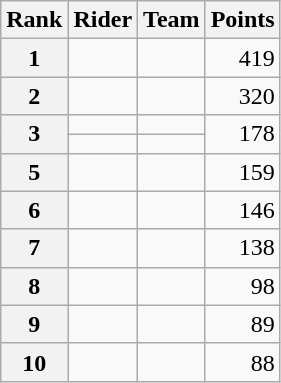<table class="wikitable">
<tr>
<th scope="col">Rank</th>
<th scope="col">Rider</th>
<th scope="col">Team</th>
<th scope="col">Points</th>
</tr>
<tr>
<th scope="row">1</th>
<td>   </td>
<td></td>
<td style="text-align:right;">419</td>
</tr>
<tr>
<th scope="row">2</th>
<td></td>
<td></td>
<td style="text-align:right;">320</td>
</tr>
<tr>
<th scope="row" rowspan="2">3</th>
<td></td>
<td></td>
<td style="text-align:right;" rowspan="2">178</td>
</tr>
<tr>
<td></td>
<td></td>
</tr>
<tr>
<th scope="row">5</th>
<td></td>
<td></td>
<td style="text-align:right;">159</td>
</tr>
<tr>
<th scope="row">6</th>
<td></td>
<td></td>
<td style="text-align:right;">146</td>
</tr>
<tr>
<th scope="row">7</th>
<td></td>
<td></td>
<td style="text-align:right;">138</td>
</tr>
<tr>
<th scope="row">8</th>
<td></td>
<td></td>
<td style="text-align:right;">98</td>
</tr>
<tr>
<th scope="row">9</th>
<td></td>
<td></td>
<td style="text-align:right;">89</td>
</tr>
<tr>
<th scope="row">10</th>
<td></td>
<td></td>
<td style="text-align:right;">88</td>
</tr>
</table>
